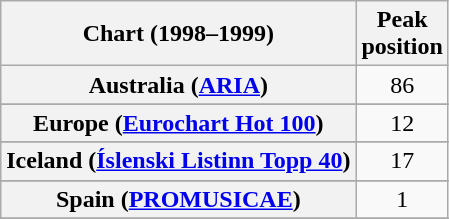<table class="wikitable sortable plainrowheaders" style="text-align:center">
<tr>
<th>Chart (1998–1999)</th>
<th>Peak<br>position</th>
</tr>
<tr>
<th scope="row">Australia (<a href='#'>ARIA</a>)<br></th>
<td>86</td>
</tr>
<tr>
</tr>
<tr>
<th scope="row">Europe (<a href='#'>Eurochart Hot 100</a>)</th>
<td>12</td>
</tr>
<tr>
</tr>
<tr>
<th scope="row">Iceland (<a href='#'>Íslenski Listinn Topp 40</a>)</th>
<td>17</td>
</tr>
<tr>
</tr>
<tr>
</tr>
<tr>
</tr>
<tr>
<th scope="row">Spain (<a href='#'>PROMUSICAE</a>)<br></th>
<td>1</td>
</tr>
<tr>
</tr>
<tr>
</tr>
<tr>
</tr>
</table>
